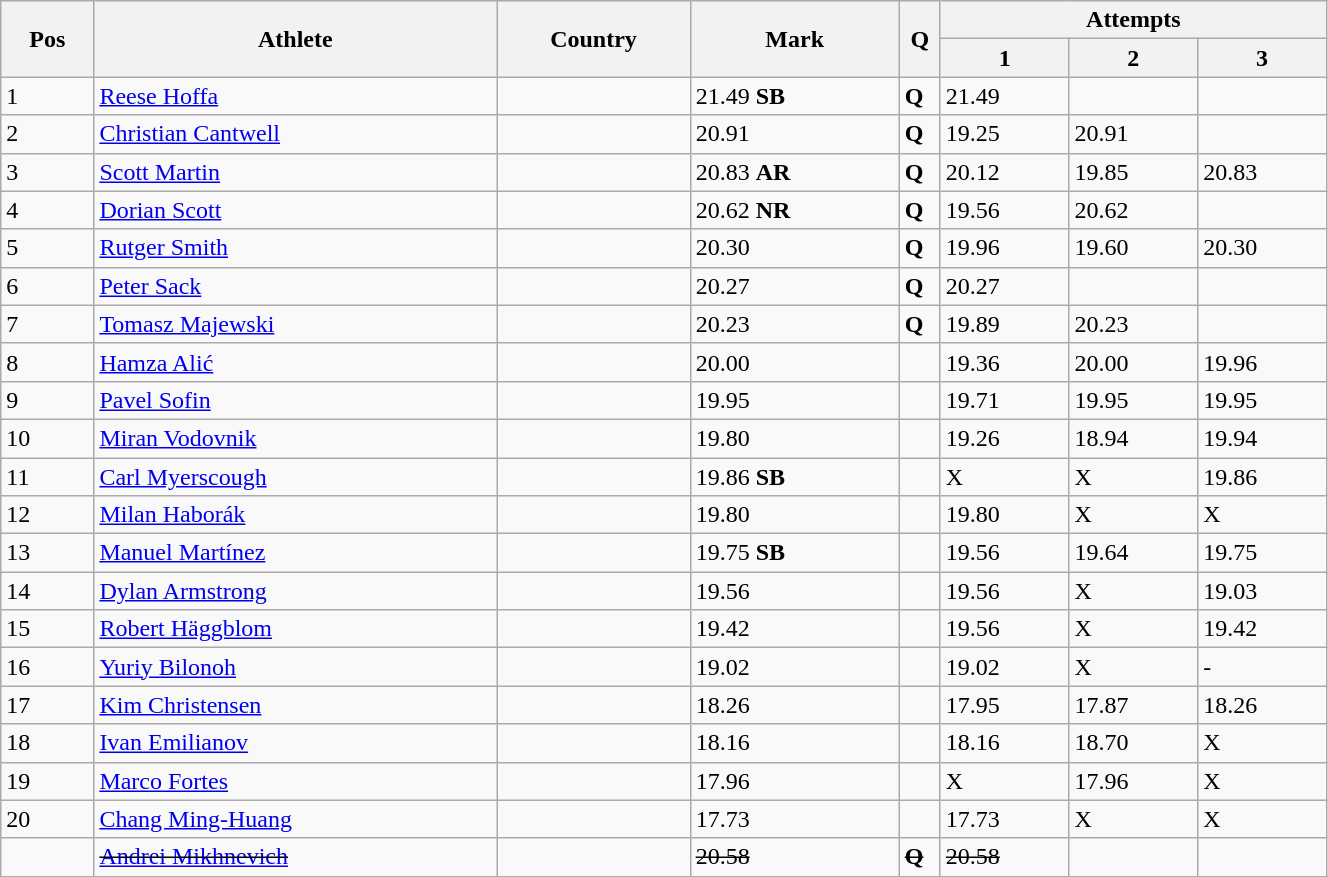<table class="wikitable" width=70%>
<tr>
<th rowspan=2>Pos</th>
<th rowspan=2>Athlete</th>
<th rowspan=2>Country</th>
<th rowspan=2>Mark</th>
<th rowspan=2 width=20>Q</th>
<th colspan=3>Attempts</th>
</tr>
<tr>
<th>1</th>
<th>2</th>
<th>3</th>
</tr>
<tr>
<td>1</td>
<td><a href='#'>Reese Hoffa</a></td>
<td></td>
<td>21.49 <strong>SB</strong></td>
<td><strong>Q</strong></td>
<td>21.49</td>
<td></td>
<td></td>
</tr>
<tr>
<td>2</td>
<td><a href='#'>Christian Cantwell</a></td>
<td></td>
<td>20.91</td>
<td><strong>Q</strong></td>
<td>19.25</td>
<td>20.91</td>
<td></td>
</tr>
<tr>
<td>3</td>
<td><a href='#'>Scott Martin</a></td>
<td></td>
<td>20.83 <strong>AR</strong></td>
<td><strong>Q</strong></td>
<td>20.12</td>
<td>19.85</td>
<td>20.83</td>
</tr>
<tr>
<td>4</td>
<td><a href='#'>Dorian Scott</a></td>
<td></td>
<td>20.62 <strong>NR</strong></td>
<td><strong>Q</strong></td>
<td>19.56</td>
<td>20.62</td>
<td></td>
</tr>
<tr>
<td>5</td>
<td><a href='#'>Rutger Smith</a></td>
<td></td>
<td>20.30</td>
<td><strong>Q</strong></td>
<td>19.96</td>
<td>19.60</td>
<td>20.30</td>
</tr>
<tr>
<td>6</td>
<td><a href='#'>Peter Sack</a></td>
<td></td>
<td>20.27</td>
<td><strong>Q</strong></td>
<td>20.27</td>
<td></td>
<td></td>
</tr>
<tr>
<td>7</td>
<td><a href='#'>Tomasz Majewski</a></td>
<td></td>
<td>20.23</td>
<td><strong>Q</strong></td>
<td>19.89</td>
<td>20.23</td>
<td></td>
</tr>
<tr>
<td>8</td>
<td><a href='#'>Hamza Alić</a></td>
<td></td>
<td>20.00</td>
<td></td>
<td>19.36</td>
<td>20.00</td>
<td>19.96</td>
</tr>
<tr>
<td>9</td>
<td><a href='#'>Pavel Sofin</a></td>
<td></td>
<td>19.95</td>
<td></td>
<td>19.71</td>
<td>19.95</td>
<td>19.95</td>
</tr>
<tr>
<td>10</td>
<td><a href='#'>Miran Vodovnik</a></td>
<td></td>
<td>19.80</td>
<td></td>
<td>19.26</td>
<td>18.94</td>
<td>19.94</td>
</tr>
<tr>
<td>11</td>
<td><a href='#'>Carl Myerscough</a></td>
<td></td>
<td>19.86 <strong>SB</strong></td>
<td></td>
<td>X</td>
<td>X</td>
<td>19.86</td>
</tr>
<tr>
<td>12</td>
<td><a href='#'>Milan Haborák</a></td>
<td></td>
<td>19.80</td>
<td></td>
<td>19.80</td>
<td>X</td>
<td>X</td>
</tr>
<tr>
<td>13</td>
<td><a href='#'>Manuel Martínez</a></td>
<td></td>
<td>19.75 <strong>SB</strong></td>
<td></td>
<td>19.56</td>
<td>19.64</td>
<td>19.75</td>
</tr>
<tr>
<td>14</td>
<td><a href='#'>Dylan Armstrong</a></td>
<td></td>
<td>19.56</td>
<td></td>
<td>19.56</td>
<td>X</td>
<td>19.03</td>
</tr>
<tr>
<td>15</td>
<td><a href='#'>Robert Häggblom</a></td>
<td></td>
<td>19.42</td>
<td></td>
<td>19.56</td>
<td>X</td>
<td>19.42</td>
</tr>
<tr>
<td>16</td>
<td><a href='#'>Yuriy Bilonoh</a></td>
<td></td>
<td>19.02</td>
<td></td>
<td>19.02</td>
<td>X</td>
<td>-</td>
</tr>
<tr>
<td>17</td>
<td><a href='#'>Kim Christensen</a></td>
<td></td>
<td>18.26</td>
<td></td>
<td>17.95</td>
<td>17.87</td>
<td>18.26</td>
</tr>
<tr>
<td>18</td>
<td><a href='#'>Ivan Emilianov</a></td>
<td></td>
<td>18.16</td>
<td></td>
<td>18.16</td>
<td>18.70</td>
<td>X</td>
</tr>
<tr>
<td>19</td>
<td><a href='#'>Marco Fortes</a></td>
<td></td>
<td>17.96</td>
<td></td>
<td>X</td>
<td>17.96</td>
<td>X</td>
</tr>
<tr>
<td>20</td>
<td><a href='#'>Chang Ming-Huang</a></td>
<td></td>
<td>17.73</td>
<td></td>
<td>17.73</td>
<td>X</td>
<td>X</td>
</tr>
<tr>
<td></td>
<td><s><a href='#'>Andrei Mikhnevich</a></s></td>
<td><s> </s></td>
<td><s>20.58 </s></td>
<td><s><strong>Q</strong> </s></td>
<td><s>20.58 </s></td>
<td></td>
<td></td>
</tr>
<tr>
</tr>
</table>
